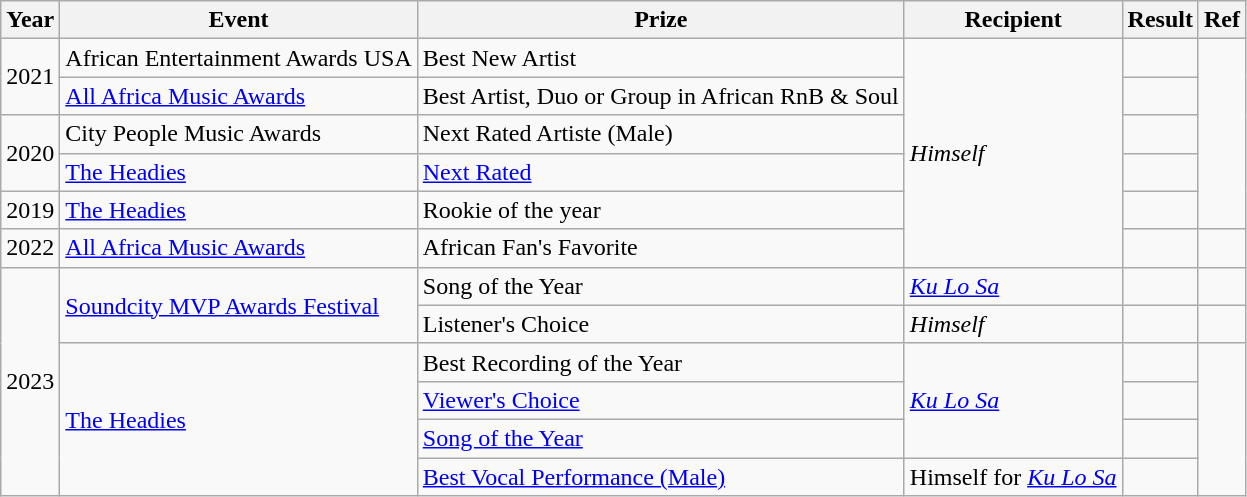<table class ="wikitable">
<tr>
<th>Year</th>
<th>Event</th>
<th>Prize</th>
<th>Recipient</th>
<th>Result</th>
<th>Ref</th>
</tr>
<tr>
<td rowspan="2">2021</td>
<td>African Entertainment Awards USA</td>
<td>Best New Artist</td>
<td rowspan="6"><em>Himself</em></td>
<td></td>
</tr>
<tr>
<td><a href='#'>All Africa Music Awards</a></td>
<td>Best Artist, Duo or Group in African RnB & Soul</td>
<td></td>
</tr>
<tr>
<td rowspan="2">2020</td>
<td>City People Music Awards</td>
<td>Next Rated Artiste (Male)</td>
<td></td>
</tr>
<tr>
<td><a href='#'>The Headies</a></td>
<td><a href='#'>Next Rated</a></td>
<td></td>
</tr>
<tr>
<td>2019</td>
<td><a href='#'>The Headies</a></td>
<td>Rookie of the year</td>
<td></td>
</tr>
<tr>
<td>2022</td>
<td><a href='#'>All Africa Music Awards</a></td>
<td>African Fan's Favorite</td>
<td></td>
<td></td>
</tr>
<tr>
<td rowspan="6">2023</td>
<td rowspan="2"><a href='#'>Soundcity MVP Awards Festival</a></td>
<td>Song of the Year</td>
<td><em><a href='#'>Ku Lo Sa</a></em></td>
<td></td>
<td></td>
</tr>
<tr>
<td>Listener's Choice</td>
<td><em>Himself</em></td>
<td></td>
<td></td>
</tr>
<tr>
<td rowspan="4"><a href='#'>The Headies</a></td>
<td>Best Recording of the Year</td>
<td rowspan="3"><em><a href='#'>Ku Lo Sa</a></em></td>
<td></td>
<td rowspan="4"></td>
</tr>
<tr>
<td><a href='#'>Viewer's Choice</a></td>
<td></td>
</tr>
<tr>
<td><a href='#'>Song of the Year</a></td>
<td></td>
</tr>
<tr>
<td><a href='#'>Best Vocal Performance (Male)</a></td>
<td>Himself for <em><a href='#'>Ku Lo Sa</a></em></td>
<td></td>
</tr>
</table>
